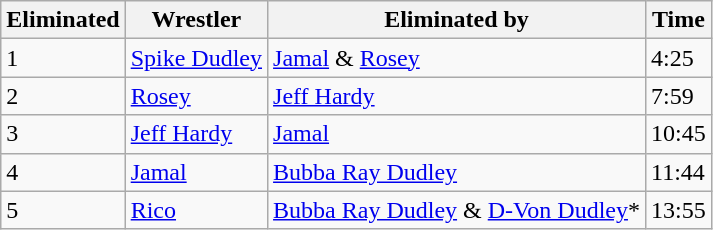<table class="wikitable">
<tr>
<th><strong>Eliminated</strong></th>
<th><strong>Wrestler</strong></th>
<th><strong>Eliminated by</strong></th>
<th><strong>Time</strong></th>
</tr>
<tr>
<td>1</td>
<td><a href='#'>Spike Dudley</a></td>
<td><a href='#'>Jamal</a> & <a href='#'>Rosey</a></td>
<td>4:25</td>
</tr>
<tr>
<td>2</td>
<td><a href='#'>Rosey</a></td>
<td><a href='#'>Jeff Hardy</a></td>
<td>7:59</td>
</tr>
<tr>
<td>3</td>
<td><a href='#'>Jeff Hardy</a></td>
<td><a href='#'>Jamal</a></td>
<td>10:45</td>
</tr>
<tr>
<td>4</td>
<td><a href='#'>Jamal</a></td>
<td><a href='#'>Bubba Ray Dudley</a></td>
<td>11:44</td>
</tr>
<tr>
<td>5</td>
<td><a href='#'>Rico</a></td>
<td><a href='#'>Bubba Ray Dudley</a> & <a href='#'>D-Von Dudley</a>*</td>
<td>13:55</td>
</tr>
</table>
